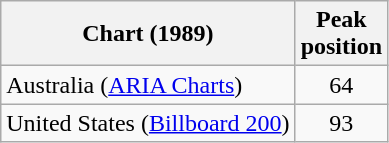<table class="wikitable">
<tr>
<th>Chart (1989)</th>
<th>Peak<br>position</th>
</tr>
<tr>
<td>Australia (<a href='#'>ARIA Charts</a>)</td>
<td style="text-align:center;">64</td>
</tr>
<tr>
<td>United States (<a href='#'>Billboard 200</a>)</td>
<td style="text-align:center;">93</td>
</tr>
</table>
